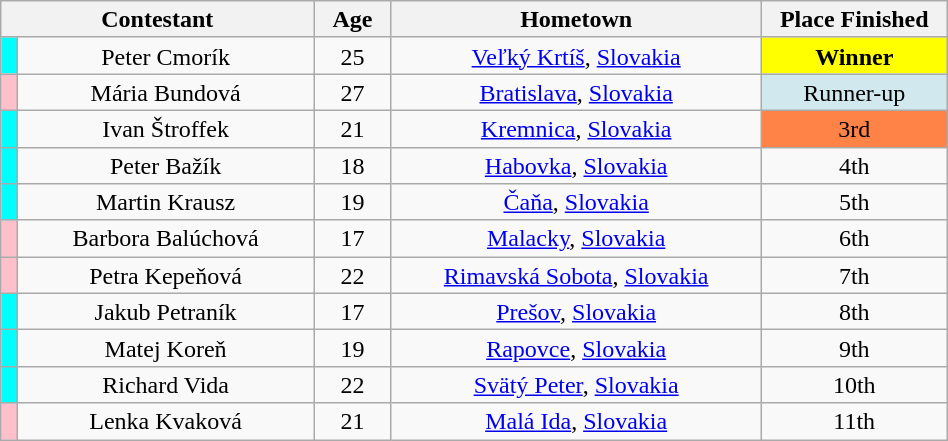<table class="wikitable sortable" style="text-align:center; line-height:17px; width:50%; white-space:nowrap">
<tr>
<th style="width:20%" colspan="2">Contestant</th>
<th style="width:05%">Age</th>
<th style="width:18%">Hometown</th>
<th style="width:05%">Place Finished</th>
</tr>
<tr>
<th style="background:cyan;"></th>
<td>Peter Cmorík</td>
<td>25</td>
<td><a href='#'>Veľký Krtíš</a>, <a href='#'>Slovakia</a></td>
<td style="background:yellow;"><strong>Winner</strong></td>
</tr>
<tr>
<th style="background:pink;"></th>
<td>Mária Bundová</td>
<td>27</td>
<td><a href='#'>Bratislava</a>, <a href='#'>Slovakia</a></td>
<td style="background:#D1E8EF;">Runner-up</td>
</tr>
<tr>
<th style="background:cyan;"></th>
<td>Ivan Štroffek</td>
<td>21</td>
<td><a href='#'>Kremnica</a>, <a href='#'>Slovakia</a></td>
<td style="background:#FF8247;">3rd</td>
</tr>
<tr>
<th style="background:cyan;"></th>
<td>Peter Bažík</td>
<td>18</td>
<td><a href='#'>Habovka</a>, <a href='#'>Slovakia</a></td>
<td>4th</td>
</tr>
<tr>
<th style="background:cyan;"></th>
<td>Martin Krausz</td>
<td>19</td>
<td><a href='#'>Čaňa</a>, <a href='#'>Slovakia</a></td>
<td>5th</td>
</tr>
<tr>
<th style="background:pink;"></th>
<td>Barbora Balúchová</td>
<td>17</td>
<td><a href='#'>Malacky</a>, <a href='#'>Slovakia</a></td>
<td>6th</td>
</tr>
<tr>
<th style="background:pink;"></th>
<td>Petra Kepeňová</td>
<td>22</td>
<td><a href='#'>Rimavská Sobota</a>, <a href='#'>Slovakia</a></td>
<td>7th</td>
</tr>
<tr>
<th style="background:cyan;"></th>
<td>Jakub Petraník</td>
<td>17</td>
<td><a href='#'>Prešov</a>, <a href='#'>Slovakia</a></td>
<td>8th</td>
</tr>
<tr>
<th style="background:cyan;"></th>
<td>Matej Koreň</td>
<td>19</td>
<td><a href='#'>Rapovce</a>, <a href='#'>Slovakia</a></td>
<td>9th</td>
</tr>
<tr>
<th style="background:cyan;"></th>
<td>Richard Vida</td>
<td>22</td>
<td><a href='#'>Svätý Peter</a>, <a href='#'>Slovakia</a></td>
<td>10th</td>
</tr>
<tr>
<th style="background:pink;"></th>
<td>Lenka Kvaková</td>
<td>21</td>
<td><a href='#'>Malá Ida</a>, <a href='#'>Slovakia</a></td>
<td>11th</td>
</tr>
</table>
